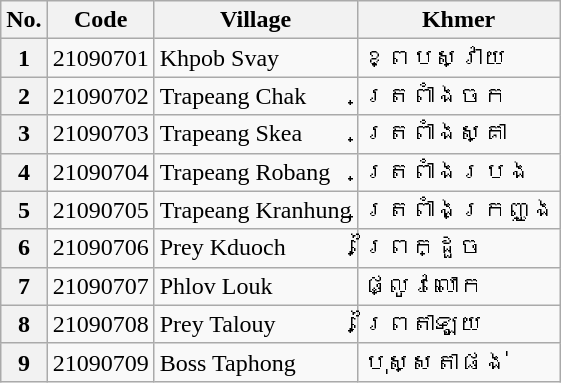<table class="wikitable sortable mw-collapsible">
<tr>
<th>No.</th>
<th>Code</th>
<th>Village</th>
<th>Khmer</th>
</tr>
<tr>
<th>1</th>
<td>21090701</td>
<td>Khpob Svay</td>
<td>ខ្ពបស្វាយ</td>
</tr>
<tr>
<th>2</th>
<td>21090702</td>
<td>Trapeang Chak</td>
<td>ត្រពាំងចក</td>
</tr>
<tr>
<th>3</th>
<td>21090703</td>
<td>Trapeang Skea</td>
<td>ត្រពាំងស្គា</td>
</tr>
<tr>
<th>4</th>
<td>21090704</td>
<td>Trapeang Robang</td>
<td>ត្រពាំងរបង</td>
</tr>
<tr>
<th>5</th>
<td>21090705</td>
<td>Trapeang Kranhung</td>
<td>ត្រពាំងក្រញូង</td>
</tr>
<tr>
<th>6</th>
<td>21090706</td>
<td>Prey Kduoch</td>
<td>ព្រៃក្ដួច</td>
</tr>
<tr>
<th>7</th>
<td>21090707</td>
<td>Phlov Louk</td>
<td>ផ្លូវលោក</td>
</tr>
<tr>
<th>8</th>
<td>21090708</td>
<td>Prey Talouy</td>
<td>ព្រៃតាឡូយ</td>
</tr>
<tr>
<th>9</th>
<td>21090709</td>
<td>Boss Taphong</td>
<td>បុស្សតាផង់</td>
</tr>
</table>
